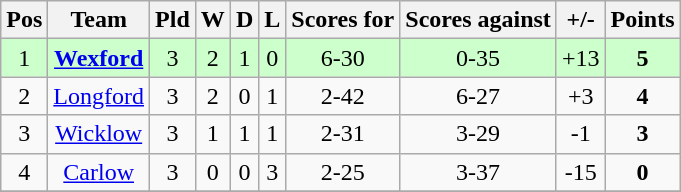<table class="wikitable" style="text-align:center">
<tr>
<th>Pos</th>
<th>Team</th>
<th>Pld</th>
<th>W</th>
<th>D</th>
<th>L</th>
<th>Scores for</th>
<th>Scores against</th>
<th>+/-</th>
<th>Points</th>
</tr>
<tr style="background:#cfc">
<td>1</td>
<td> <a href='#'><strong>Wexford</strong></a></td>
<td>3</td>
<td>2</td>
<td>1</td>
<td>0</td>
<td>6-30</td>
<td>0-35</td>
<td>+13</td>
<td><strong>5</strong></td>
</tr>
<tr>
<td>2</td>
<td> <a href='#'>Longford</a></td>
<td>3</td>
<td>2</td>
<td>0</td>
<td>1</td>
<td>2-42</td>
<td>6-27</td>
<td>+3</td>
<td><strong>4</strong></td>
</tr>
<tr>
<td>3</td>
<td> <a href='#'>Wicklow</a></td>
<td>3</td>
<td>1</td>
<td>1</td>
<td>1</td>
<td>2-31</td>
<td>3-29</td>
<td>-1</td>
<td><strong>3</strong></td>
</tr>
<tr>
<td>4</td>
<td> <a href='#'>Carlow</a></td>
<td>3</td>
<td>0</td>
<td>0</td>
<td>3</td>
<td>2-25</td>
<td>3-37</td>
<td>-15</td>
<td><strong>0</strong></td>
</tr>
<tr>
</tr>
</table>
